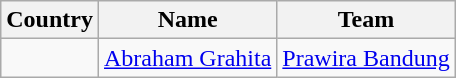<table class="wikitable">
<tr>
<th>Country</th>
<th>Name</th>
<th>Team</th>
</tr>
<tr>
<td></td>
<td><a href='#'>Abraham Grahita</a></td>
<td><a href='#'>Prawira Bandung</a></td>
</tr>
</table>
